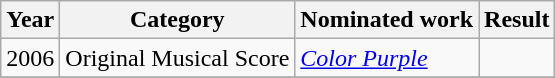<table class="wikitable">
<tr>
<th>Year</th>
<th>Category</th>
<th>Nominated work</th>
<th>Result</th>
</tr>
<tr>
<td>2006</td>
<td>Original Musical Score</td>
<td><em><a href='#'>Color Purple</a></em></td>
<td></td>
</tr>
<tr>
</tr>
</table>
